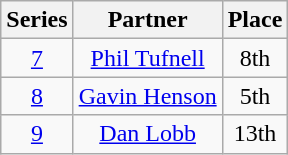<table class="wikitable sortable" style="text-align:center;">
<tr>
<th>Series</th>
<th>Partner</th>
<th>Place</th>
</tr>
<tr>
<td><a href='#'>7</a></td>
<td><a href='#'>Phil Tufnell</a></td>
<td>8th</td>
</tr>
<tr>
<td><a href='#'>8</a></td>
<td><a href='#'>Gavin Henson</a></td>
<td>5th</td>
</tr>
<tr>
<td><a href='#'>9</a></td>
<td><a href='#'>Dan Lobb</a></td>
<td>13th</td>
</tr>
</table>
